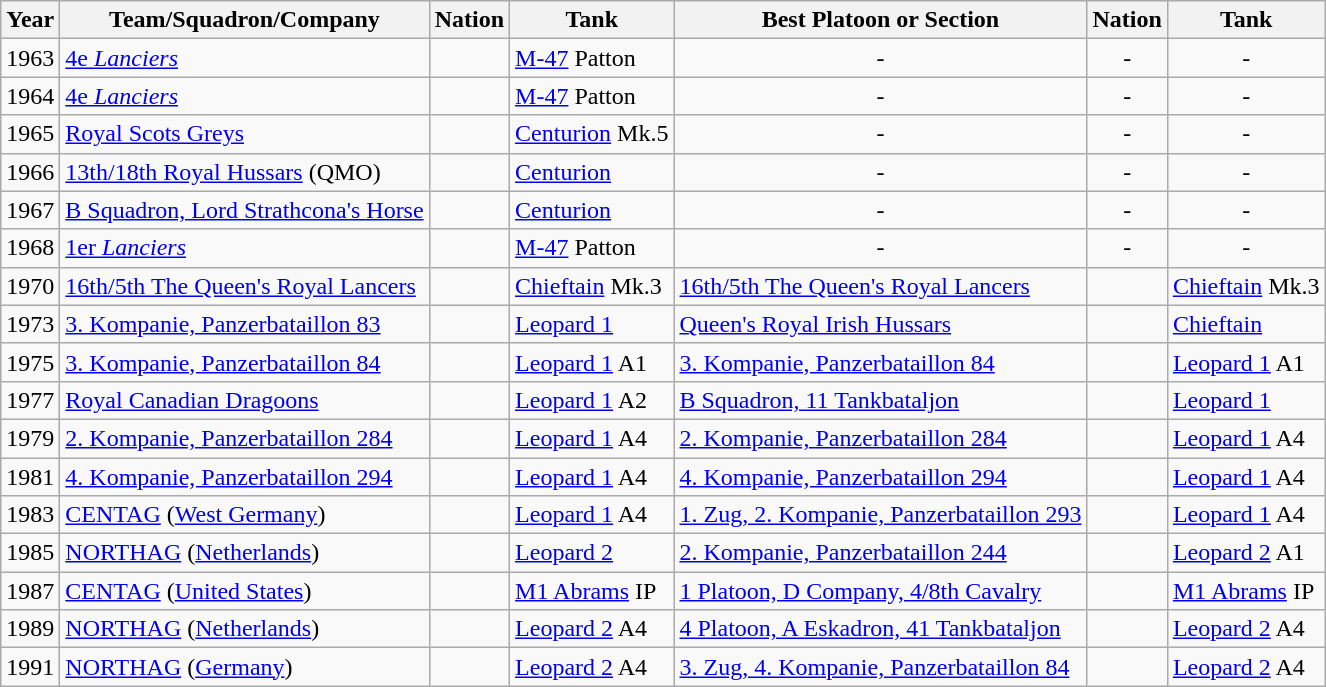<table class="wikitable">
<tr>
<th>Year</th>
<th>Team/Squadron/Company</th>
<th>Nation</th>
<th>Tank</th>
<th>Best Platoon or Section</th>
<th>Nation</th>
<th>Tank</th>
</tr>
<tr>
<td align="center">1963</td>
<td><a href='#'>4e <em>Lanciers</em></a></td>
<td></td>
<td><a href='#'>M-47</a> Patton</td>
<td align="center">-</td>
<td align="center">-</td>
<td align="center">-</td>
</tr>
<tr>
<td align="center">1964</td>
<td><a href='#'>4e <em>Lanciers</em></a></td>
<td></td>
<td><a href='#'>M-47</a> Patton</td>
<td align="center">-</td>
<td align="center">-</td>
<td align="center">-</td>
</tr>
<tr>
<td align="center">1965</td>
<td><a href='#'>Royal Scots Greys</a></td>
<td></td>
<td><a href='#'>Centurion</a> Mk.5</td>
<td align="center">-</td>
<td align="center">-</td>
<td align="center">-</td>
</tr>
<tr>
<td align="center">1966</td>
<td><a href='#'>13th/18th Royal Hussars</a> (QMO)</td>
<td></td>
<td><a href='#'>Centurion</a></td>
<td align="center">-</td>
<td align="center">-</td>
<td align="center">-</td>
</tr>
<tr>
<td align="center">1967</td>
<td><a href='#'>B Squadron, Lord Strathcona's Horse</a></td>
<td></td>
<td><a href='#'>Centurion</a></td>
<td align="center">-</td>
<td align="center">-</td>
<td align="center">-</td>
</tr>
<tr>
<td align="center">1968</td>
<td><a href='#'>1er <em>Lanciers</em></a></td>
<td></td>
<td><a href='#'>M-47</a> Patton</td>
<td align="center">-</td>
<td align="center">-</td>
<td align="center">-</td>
</tr>
<tr>
<td align="center">1970</td>
<td><a href='#'>16th/5th The Queen's Royal Lancers</a></td>
<td></td>
<td><a href='#'>Chieftain</a> Mk.3</td>
<td><a href='#'>16th/5th The Queen's Royal Lancers</a></td>
<td></td>
<td><a href='#'>Chieftain</a> Mk.3</td>
</tr>
<tr>
<td align="center">1973</td>
<td><a href='#'>3. Kompanie, Panzerbataillon 83</a></td>
<td></td>
<td><a href='#'>Leopard 1</a></td>
<td><a href='#'>Queen's Royal Irish Hussars</a></td>
<td></td>
<td><a href='#'>Chieftain</a></td>
</tr>
<tr>
<td align="center">1975</td>
<td><a href='#'>3. Kompanie, Panzerbataillon 84</a></td>
<td></td>
<td><a href='#'>Leopard 1</a> A1</td>
<td><a href='#'>3. Kompanie, Panzerbataillon 84</a></td>
<td></td>
<td><a href='#'>Leopard 1</a> A1</td>
</tr>
<tr>
<td align="center">1977</td>
<td><a href='#'>Royal Canadian Dragoons</a></td>
<td></td>
<td><a href='#'>Leopard 1</a> A2</td>
<td><a href='#'>B Squadron, 11 Tankbataljon</a></td>
<td></td>
<td><a href='#'>Leopard 1</a></td>
</tr>
<tr>
<td align="center">1979</td>
<td><a href='#'>2. Kompanie, Panzerbataillon 284</a></td>
<td></td>
<td><a href='#'>Leopard 1</a> A4</td>
<td><a href='#'>2. Kompanie, Panzerbataillon 284</a></td>
<td></td>
<td><a href='#'>Leopard 1</a> A4</td>
</tr>
<tr>
<td align="center">1981</td>
<td><a href='#'>4. Kompanie, Panzerbataillon 294</a></td>
<td></td>
<td><a href='#'>Leopard 1</a> A4</td>
<td><a href='#'>4. Kompanie, Panzerbataillon 294</a></td>
<td></td>
<td><a href='#'>Leopard 1</a> A4</td>
</tr>
<tr>
<td align="center">1983</td>
<td><a href='#'>CENTAG</a> (<a href='#'>West Germany</a>)</td>
<td></td>
<td><a href='#'>Leopard 1</a> A4</td>
<td><a href='#'>1. Zug, 2. Kompanie, Panzerbataillon 293</a></td>
<td></td>
<td><a href='#'>Leopard 1</a> A4</td>
</tr>
<tr>
<td align="center">1985</td>
<td><a href='#'>NORTHAG</a> (<a href='#'>Netherlands</a>)</td>
<td></td>
<td><a href='#'>Leopard 2</a></td>
<td><a href='#'>2. Kompanie, Panzerbataillon 244</a></td>
<td></td>
<td><a href='#'>Leopard 2</a> A1</td>
</tr>
<tr>
<td align="center">1987</td>
<td><a href='#'>CENTAG</a> (<a href='#'>United States</a>)</td>
<td></td>
<td><a href='#'>M1 Abrams</a> IP</td>
<td><a href='#'>1 Platoon, D Company, 4/8th Cavalry</a></td>
<td></td>
<td><a href='#'>M1 Abrams</a> IP</td>
</tr>
<tr>
<td align="center">1989</td>
<td><a href='#'>NORTHAG</a> (<a href='#'>Netherlands</a>)</td>
<td></td>
<td><a href='#'>Leopard 2</a> A4</td>
<td><a href='#'>4 Platoon, A Eskadron, 41 Tankbataljon</a></td>
<td></td>
<td><a href='#'>Leopard 2</a> A4</td>
</tr>
<tr>
<td align="center">1991</td>
<td><a href='#'>NORTHAG</a> (<a href='#'>Germany</a>)</td>
<td></td>
<td><a href='#'>Leopard 2</a> A4</td>
<td><a href='#'>3. Zug, 4. Kompanie, Panzerbataillon 84</a></td>
<td></td>
<td><a href='#'>Leopard 2</a> A4</td>
</tr>
</table>
